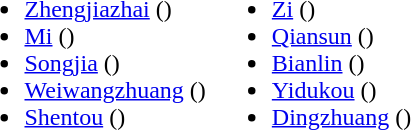<table>
<tr>
<td valign="top"><br><ul><li><a href='#'>Zhengjiazhai</a> ()</li><li><a href='#'>Mi</a> ()</li><li><a href='#'>Songjia</a> ()</li><li><a href='#'>Weiwangzhuang</a> ()</li><li><a href='#'>Shentou</a> ()</li></ul></td>
<td valign="top"><br><ul><li><a href='#'>Zi</a> ()</li><li><a href='#'>Qiansun</a> ()</li><li><a href='#'>Bianlin</a> ()</li><li><a href='#'>Yidukou</a> ()</li><li><a href='#'>Dingzhuang</a> ()</li></ul></td>
</tr>
</table>
